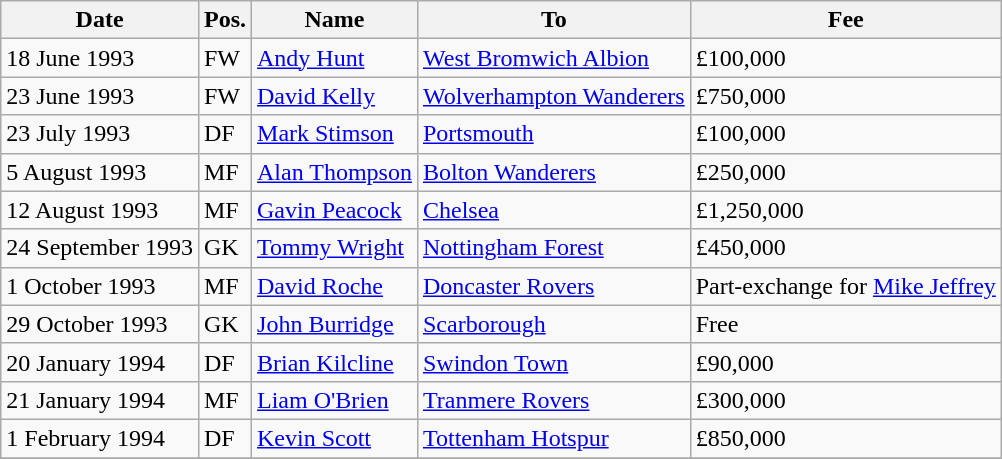<table class="wikitable">
<tr>
<th>Date</th>
<th>Pos.</th>
<th>Name</th>
<th>To</th>
<th>Fee</th>
</tr>
<tr>
<td>18 June 1993</td>
<td>FW</td>
<td> <a href='#'>Andy Hunt</a></td>
<td> <a href='#'>West Bromwich Albion</a></td>
<td>£100,000</td>
</tr>
<tr>
<td>23 June 1993</td>
<td>FW</td>
<td> <a href='#'>David Kelly</a></td>
<td> <a href='#'>Wolverhampton Wanderers</a></td>
<td>£750,000</td>
</tr>
<tr>
<td>23 July 1993</td>
<td>DF</td>
<td> <a href='#'>Mark Stimson</a></td>
<td> <a href='#'>Portsmouth</a></td>
<td>£100,000</td>
</tr>
<tr>
<td>5 August 1993</td>
<td>MF</td>
<td> <a href='#'>Alan Thompson</a></td>
<td> <a href='#'>Bolton Wanderers</a></td>
<td>£250,000</td>
</tr>
<tr>
<td>12 August 1993</td>
<td>MF</td>
<td> <a href='#'>Gavin Peacock</a></td>
<td> <a href='#'>Chelsea</a></td>
<td>£1,250,000</td>
</tr>
<tr>
<td>24 September 1993</td>
<td>GK</td>
<td> <a href='#'>Tommy Wright</a></td>
<td> <a href='#'>Nottingham Forest</a></td>
<td>£450,000</td>
</tr>
<tr>
<td>1 October 1993</td>
<td>MF</td>
<td> <a href='#'>David Roche</a></td>
<td> <a href='#'>Doncaster Rovers</a></td>
<td>Part-exchange for <a href='#'>Mike Jeffrey</a></td>
</tr>
<tr>
<td>29 October 1993</td>
<td>GK</td>
<td> <a href='#'>John Burridge</a></td>
<td> <a href='#'>Scarborough</a></td>
<td>Free </td>
</tr>
<tr>
<td>20 January 1994</td>
<td>DF</td>
<td> <a href='#'>Brian Kilcline</a></td>
<td> <a href='#'>Swindon Town</a></td>
<td>£90,000</td>
</tr>
<tr>
<td>21 January 1994</td>
<td>MF</td>
<td> <a href='#'>Liam O'Brien</a></td>
<td> <a href='#'>Tranmere Rovers</a></td>
<td>£300,000</td>
</tr>
<tr>
<td>1 February 1994</td>
<td>DF</td>
<td> <a href='#'>Kevin Scott</a></td>
<td> <a href='#'>Tottenham Hotspur</a></td>
<td>£850,000</td>
</tr>
<tr>
</tr>
</table>
